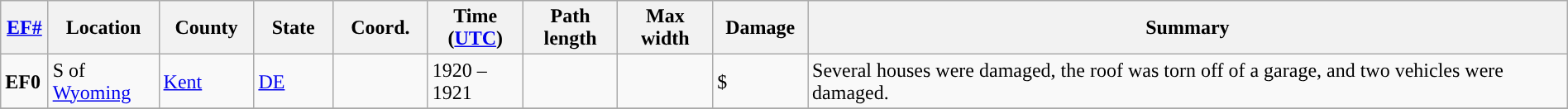<table class="wikitable sortable" style="width:100%;">
<tr>
<th scope="col" width="3%" align="center"><a href='#'>EF#</a></th>
<th scope="col" width="7%" align="center" class="unsortable">Location</th>
<th scope="col" width="6%" align="center" class="unsortable">County</th>
<th scope="col" width="5%" align="center">State</th>
<th scope="col" width="6%" align="center">Coord.</th>
<th scope="col" width="6%" align="center">Time (<a href='#'>UTC</a>)</th>
<th scope="col" width="6%" align="center">Path length</th>
<th scope="col" width="6%" align="center">Max width</th>
<th scope="col" width="6%" align="center">Damage</th>
<th scope="col" width="48%" class="unsortable" align="center">Summary</th>
</tr>
<tr>
<td><strong>EF0</strong></td>
<td>S of <a href='#'>Wyoming</a></td>
<td><a href='#'>Kent</a></td>
<td><a href='#'>DE</a></td>
<td></td>
<td>1920 – 1921</td>
<td></td>
<td></td>
<td>$</td>
<td>Several houses were damaged, the roof was torn off of a garage, and two vehicles were damaged.</td>
</tr>
<tr>
</tr>
</table>
